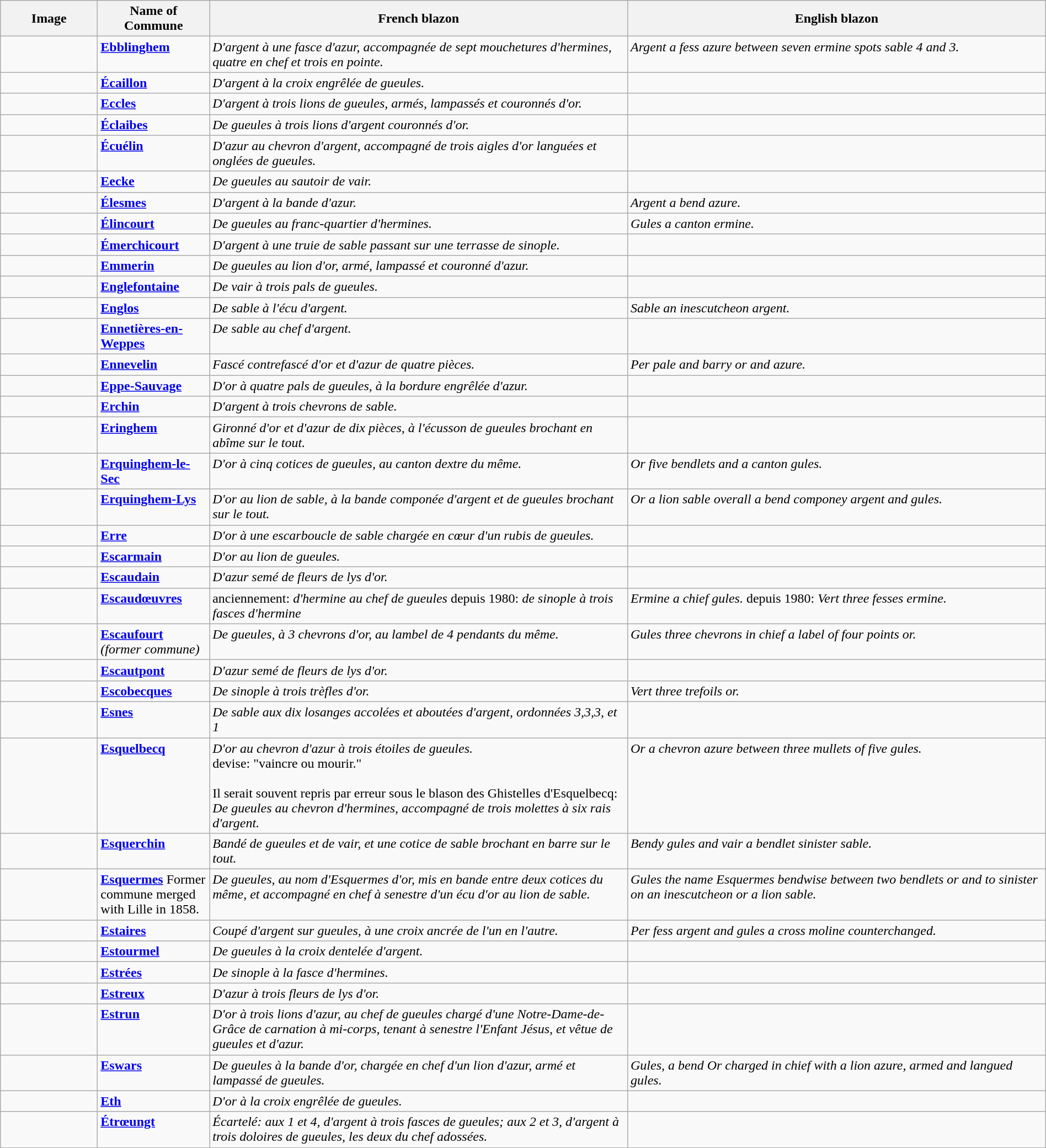<table class="wikitable" width="100%">
<tr>
<th width="110">Image</th>
<th>Name of Commune</th>
<th width="40%">French blazon</th>
<th width="40%">English blazon</th>
</tr>
<tr valign=top>
<td align=center></td>
<td><strong><a href='#'>Ebblinghem</a></strong></td>
<td><em>D'argent à une fasce d'azur, accompagnée de sept mouchetures d'hermines, quatre en chef et trois en pointe.</em></td>
<td><em>Argent a fess azure between seven ermine spots sable 4 and 3.</em></td>
</tr>
<tr valign=top>
<td align=center></td>
<td><strong><a href='#'>Écaillon</a></strong></td>
<td><em>D'argent à la croix engrêlée de gueules.</em></td>
<td></td>
</tr>
<tr valign=top>
<td align=center></td>
<td><strong><a href='#'>Eccles</a></strong></td>
<td><em>D'argent à trois lions de gueules, armés, lampassés et couronnés d'or.</em></td>
<td></td>
</tr>
<tr valign=top>
<td align=center></td>
<td><strong><a href='#'>Éclaibes</a></strong></td>
<td><em>De gueules à trois lions d'argent couronnés d'or.</em></td>
<td></td>
</tr>
<tr valign=top>
<td align=center></td>
<td><strong><a href='#'>Écuélin</a></strong></td>
<td><em>D'azur au chevron d'argent, accompagné de trois aigles d'or languées et onglées de gueules.</em></td>
<td></td>
</tr>
<tr valign=top>
<td align=center></td>
<td><strong><a href='#'>Eecke</a></strong></td>
<td><em>De gueules au sautoir de vair.</em></td>
<td></td>
</tr>
<tr valign=top>
<td align=center></td>
<td><strong><a href='#'>Élesmes</a></strong></td>
<td><em>D'argent à la bande d'azur.</em></td>
<td><em>Argent a bend azure.</em></td>
</tr>
<tr valign=top>
<td align=center></td>
<td><strong><a href='#'>Élincourt</a></strong></td>
<td><em>De gueules au franc-quartier d'hermines.</em></td>
<td><em>Gules a canton ermine.</em></td>
</tr>
<tr valign=top>
<td align=center></td>
<td><strong><a href='#'>Émerchicourt</a></strong></td>
<td><em>D'argent à une truie de sable passant sur une terrasse de sinople.</em></td>
<td></td>
</tr>
<tr valign=top>
<td align=center></td>
<td><strong><a href='#'>Emmerin</a></strong></td>
<td><em>De gueules au lion d'or, armé, lampassé et couronné d'azur.</em></td>
<td></td>
</tr>
<tr valign=top>
<td align=center></td>
<td><strong><a href='#'>Englefontaine</a></strong></td>
<td><em>De vair à trois pals de gueules.</em></td>
<td></td>
</tr>
<tr valign=top>
<td align=center></td>
<td><strong><a href='#'>Englos</a></strong></td>
<td><em>De sable à l'écu d'argent.</em></td>
<td><em>Sable an inescutcheon argent.</em></td>
</tr>
<tr valign=top>
<td align=center></td>
<td><strong><a href='#'>Ennetières-en-Weppes</a></strong></td>
<td><em>De sable au chef d'argent.</em></td>
<td></td>
</tr>
<tr valign=top>
<td align=center></td>
<td><strong><a href='#'>Ennevelin</a></strong></td>
<td><em>Fascé contrefascé d'or et d'azur de quatre pièces.</em><br></td>
<td><em>Per pale and barry or and azure.</em></td>
</tr>
<tr valign=top>
<td align=center></td>
<td><strong><a href='#'>Eppe-Sauvage</a></strong></td>
<td><em>D'or à quatre pals de gueules, à la bordure engrêlée d'azur.</em></td>
<td></td>
</tr>
<tr valign=top>
<td align=center></td>
<td><strong><a href='#'>Erchin</a></strong></td>
<td><em>D'argent à trois chevrons de sable.</em></td>
<td></td>
</tr>
<tr valign=top>
<td align=center></td>
<td><strong><a href='#'>Eringhem</a></strong></td>
<td><em>Gironné d'or et d'azur de dix pièces, à l'écusson de gueules brochant en abîme sur le tout.</em></td>
<td></td>
</tr>
<tr valign=top>
<td align=center></td>
<td><strong><a href='#'>Erquinghem-le-Sec</a></strong></td>
<td><em> D'or à cinq cotices de gueules, au canton dextre du même.</em></td>
<td><em>Or five bendlets and a canton gules.</em></td>
</tr>
<tr valign=top>
<td align=center></td>
<td><strong><a href='#'>Erquinghem-Lys</a></strong></td>
<td><em>D'or au lion de sable, à la bande componée d'argent et de gueules brochant sur le tout.</em></td>
<td><em>Or a lion sable overall a bend componey argent and gules.</em></td>
</tr>
<tr valign=top>
<td align=center></td>
<td><strong><a href='#'>Erre</a></strong></td>
<td><em>D'or à une escarboucle de sable chargée en cœur d'un rubis de gueules.</em></td>
<td></td>
</tr>
<tr valign=top>
<td align=center></td>
<td><strong><a href='#'>Escarmain</a></strong></td>
<td><em>D'or au lion de gueules.</em></td>
<td></td>
</tr>
<tr valign=top>
<td align=center></td>
<td><strong><a href='#'>Escaudain</a></strong></td>
<td><em>D'azur semé de fleurs de lys d'or.</em></td>
<td></td>
</tr>
<tr valign=top>
<td align=center></td>
<td><strong><a href='#'>Escaudœuvres</a></strong></td>
<td>anciennement: <em>d'hermine au chef de gueules</em> depuis 1980: <em>de sinople à trois fasces d'hermine</em></td>
<td><em>Ermine a chief gules.</em> depuis 1980: <em>Vert three fesses ermine.</em></td>
</tr>
<tr valign=top>
<td align=center></td>
<td><strong><a href='#'>Escaufourt</a></strong> <em>(former commune)</em></td>
<td><em> De gueules, à 3 chevrons d'or, au lambel de 4 pendants du même.</em></td>
<td><em>Gules three chevrons in chief a label of four points or.</em></td>
</tr>
<tr valign=top>
<td align=center></td>
<td><strong><a href='#'>Escautpont</a></strong></td>
<td><em>D'azur semé de fleurs de lys d'or.</em></td>
<td></td>
</tr>
<tr valign=top>
<td align=center></td>
<td><strong><a href='#'>Escobecques</a></strong></td>
<td><em>De sinople à trois trèfles d'or.</em></td>
<td><em>Vert three trefoils or.</em></td>
</tr>
<tr valign=top>
<td align=center></td>
<td><strong><a href='#'>Esnes</a></strong></td>
<td><em>De sable aux dix losanges accolées et aboutées d'argent, ordonnées 3,3,3, et 1</em></td>
<td></td>
</tr>
<tr valign=top>
<td align=center></td>
<td><strong><a href='#'>Esquelbecq</a></strong></td>
<td><em>D'or au chevron d'azur à trois étoiles de gueules.</em><br>devise: "vaincre ou mourir."<br><br>Il serait souvent repris par erreur sous le blason des Ghistelles d'Esquelbecq:<br><em>De gueules au chevron d'hermines, accompagné de trois molettes à six rais d'argent.</em></td>
<td><em>Or a chevron azure between three mullets of five gules.</em></td>
</tr>
<tr valign=top>
<td align=center></td>
<td><strong><a href='#'>Esquerchin</a></strong></td>
<td><em> Bandé de gueules et de vair, et une cotice de sable brochant en barre sur le tout.</em></td>
<td><em>Bendy gules and vair a bendlet sinister sable.</em></td>
</tr>
<tr valign=top>
<td align=center></td>
<td><strong><a href='#'>Esquermes</a></strong> Former commune merged with Lille in 1858.</td>
<td><em>De gueules, au nom d'Esquermes d'or, mis en bande entre deux cotices du même, et accompagné en chef à senestre d'un écu d'or au lion de sable.</em></td>
<td><em>Gules the name Esquermes bendwise between two bendlets or and to sinister on an inescutcheon or a lion sable.</em></td>
</tr>
<tr valign=top>
<td align=center></td>
<td><strong><a href='#'>Estaires</a></strong></td>
<td><em> Coupé d'argent sur gueules, à une croix ancrée de l'un en l'autre.</em></td>
<td><em>Per fess argent and gules a cross moline counterchanged.</em></td>
</tr>
<tr valign=top>
<td align=center></td>
<td><strong><a href='#'>Estourmel</a></strong></td>
<td><em>De gueules à la croix dentelée d'argent.</em></td>
<td></td>
</tr>
<tr valign=top>
<td align=center></td>
<td><strong><a href='#'>Estrées</a></strong></td>
<td><em>De sinople à la fasce d'hermines.</em></td>
<td></td>
</tr>
<tr valign=top>
<td align=center></td>
<td><strong><a href='#'>Estreux</a></strong></td>
<td><em>D'azur à trois fleurs de lys d'or.</em></td>
<td></td>
</tr>
<tr valign=top>
<td align=center></td>
<td><strong><a href='#'>Estrun</a></strong></td>
<td><em>D'or à trois lions d'azur, au chef de gueules chargé d'une Notre-Dame-de-Grâce de carnation à mi-corps, tenant à senestre l'Enfant Jésus, et vêtue de gueules et d'azur.</em></td>
<td></td>
</tr>
<tr valign=top>
<td align=center></td>
<td><strong><a href='#'>Eswars</a></strong></td>
<td><em>De gueules à la bande d'or, chargée en chef d'un lion d'azur, armé et lampassé de gueules.</em></td>
<td><em>Gules, a bend Or charged in chief with a lion azure, armed and langued gules.</em></td>
</tr>
<tr valign=top>
<td align=center></td>
<td><strong><a href='#'>Eth</a></strong></td>
<td><em>D'or à la croix engrêlée de gueules.</em></td>
<td></td>
</tr>
<tr valign=top>
<td align=center></td>
<td><strong><a href='#'>Étrœungt</a></strong></td>
<td><em>Écartelé: aux 1 et 4, d'argent à trois fasces de gueules; aux 2 et 3, d'argent à trois doloires de gueules, les deux du chef adossées.</em></td>
<td></td>
</tr>
</table>
